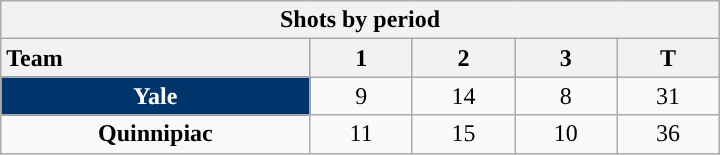<table class="wikitable" style="width:30em; text-align:right;">
<tr>
<th colspan=5>Shots by period</th>
</tr>
<tr>
<th style="width:10em; text-align:left;">Team</th>
<th style="width:3em;">1</th>
<th style="width:3em;">2</th>
<th style="width:3em;">3</th>
<th style="width:3em;">T</th>
</tr>
<tr>
<td align=center style="color:white; background:#00356B"><strong>Yale</strong></td>
<td align=center>9</td>
<td align=center>14</td>
<td align=center>8</td>
<td align=center>31</td>
</tr>
<tr>
<td align=center><strong>Quinnipiac</strong></td>
<td align=center>11</td>
<td align=center>15</td>
<td align=center>10</td>
<td align=center>36</td>
</tr>
</table>
